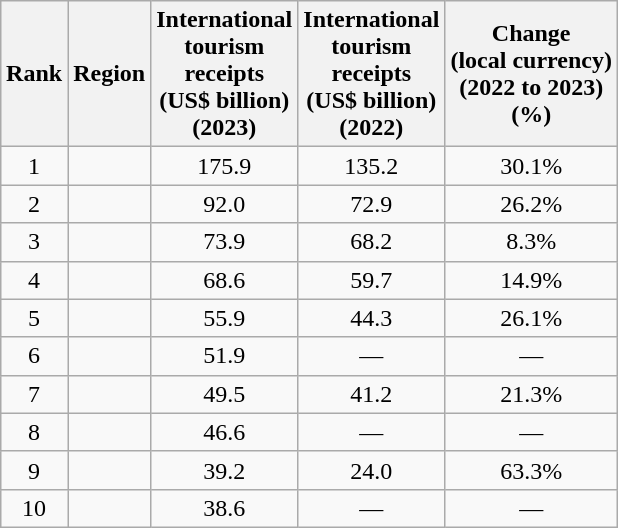<table class="wikitable sortable" style="margin:1em auto 1em auto; text-align:center;">
<tr>
<th>Rank</th>
<th>Region</th>
<th>International<br>tourism<br>receipts<br>(US$ billion)<br>(2023)</th>
<th>International<br> tourism<br> receipts<br>(US$ billion)<br>(2022)</th>
<th>Change<br> (local currency) <br> (2022 to 2023)<br> (%)</th>
</tr>
<tr>
<td>1</td>
<td align="left"></td>
<td>175.9</td>
<td>135.2</td>
<td> 30.1%</td>
</tr>
<tr>
<td>2</td>
<td align="left"></td>
<td>92.0</td>
<td>72.9</td>
<td> 26.2%</td>
</tr>
<tr>
<td>3</td>
<td align="left"></td>
<td>73.9</td>
<td>68.2</td>
<td> 8.3%</td>
</tr>
<tr>
<td>4</td>
<td align="left"></td>
<td>68.6</td>
<td>59.7</td>
<td> 14.9%</td>
</tr>
<tr>
<td>5</td>
<td align="left"></td>
<td>55.9</td>
<td>44.3</td>
<td> 26.1%</td>
</tr>
<tr>
<td>6</td>
<td align="left"></td>
<td>51.9</td>
<td>―</td>
<td>―</td>
</tr>
<tr>
<td>7</td>
<td align="left"></td>
<td>49.5</td>
<td>41.2</td>
<td> 21.3%</td>
</tr>
<tr>
<td>8</td>
<td align="left"></td>
<td>46.6</td>
<td>―</td>
<td>―</td>
</tr>
<tr>
<td>9</td>
<td align="left"></td>
<td>39.2</td>
<td>24.0</td>
<td> 63.3%</td>
</tr>
<tr>
<td>10</td>
<td align="left"></td>
<td>38.6</td>
<td>―</td>
<td>―</td>
</tr>
</table>
